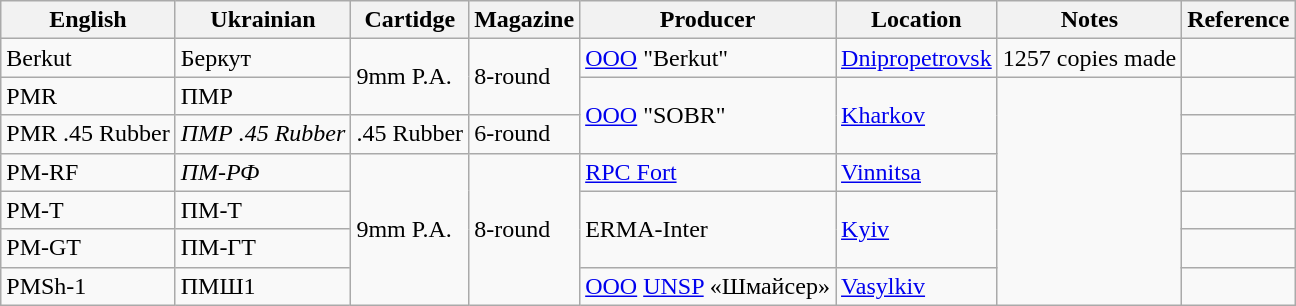<table class="wikitable">
<tr>
<th>English</th>
<th>Ukrainian</th>
<th>Cartidge</th>
<th>Magazine</th>
<th>Producer</th>
<th>Location</th>
<th>Notes</th>
<th>Reference</th>
</tr>
<tr>
<td>Berkut</td>
<td>Беркут</td>
<td rowspan="2">9mm P.A.</td>
<td rowspan="2">8-round</td>
<td><a href='#'>OOO</a> "Berkut"</td>
<td><a href='#'>Dnipropetrovsk</a></td>
<td>1257 copies made</td>
<td></td>
</tr>
<tr>
<td>PMR</td>
<td>ПМР</td>
<td rowspan="2"><a href='#'>OOO</a> "SOBR"</td>
<td rowspan="2"><a href='#'>Kharkov</a></td>
<td rowspan="6"></td>
<td></td>
</tr>
<tr>
<td>PMR .45 Rubber</td>
<td><em>ПМР .45 Rubber</em></td>
<td>.45 Rubber</td>
<td>6-round</td>
<td></td>
</tr>
<tr>
<td>PM-RF</td>
<td><em>ПМ-РФ</em></td>
<td rowspan="4">9mm P.A.</td>
<td rowspan="4">8-round</td>
<td><a href='#'>RPC Fort</a></td>
<td><a href='#'>Vinnitsa</a></td>
<td></td>
</tr>
<tr>
<td>PM-T</td>
<td>ПМ-Т</td>
<td rowspan="2">ERMA-Inter</td>
<td rowspan="2"><a href='#'>Kyiv</a></td>
<td></td>
</tr>
<tr>
<td>PM-GT</td>
<td>ПМ-ГТ</td>
<td></td>
</tr>
<tr>
<td>PMSh-1</td>
<td>ПМШ1</td>
<td><a href='#'>OOO</a> <a href='#'>UNSP</a> «Шмайсер»</td>
<td><a href='#'>Vasylkiv</a></td>
<td></td>
</tr>
</table>
